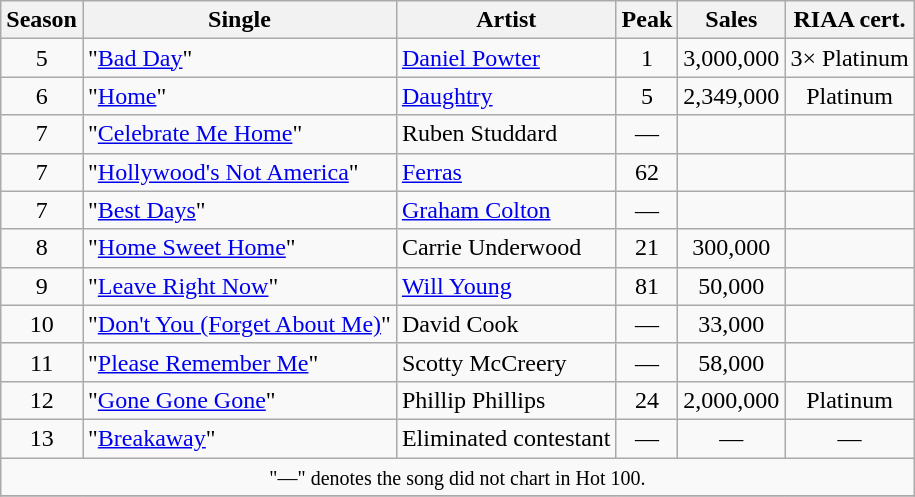<table class="wikitable" border="1">
<tr>
<th>Season</th>
<th>Single</th>
<th>Artist</th>
<th>Peak</th>
<th>Sales</th>
<th>RIAA cert.</th>
</tr>
<tr>
<td align="center">5</td>
<td>"<a href='#'>Bad Day</a>"</td>
<td><a href='#'>Daniel Powter</a></td>
<td align="center">1</td>
<td align="center">3,000,000</td>
<td align="center">3× Platinum</td>
</tr>
<tr>
<td align="center">6</td>
<td>"<a href='#'>Home</a>"</td>
<td><a href='#'>Daughtry</a></td>
<td align="center">5</td>
<td align="center">2,349,000</td>
<td align="center">Platinum</td>
</tr>
<tr>
<td align="center">7</td>
<td>"<a href='#'>Celebrate Me Home</a>"</td>
<td>Ruben Studdard</td>
<td align="center">—</td>
<td align="center"></td>
<td></td>
</tr>
<tr>
<td align="center">7</td>
<td>"<a href='#'>Hollywood's Not America</a>"</td>
<td><a href='#'>Ferras</a></td>
<td align="center">62</td>
<td align="center"></td>
<td></td>
</tr>
<tr>
<td align="center">7</td>
<td>"<a href='#'>Best Days</a>"</td>
<td><a href='#'>Graham Colton</a></td>
<td align="center">—</td>
<td align="center"></td>
<td></td>
</tr>
<tr>
<td align="center">8</td>
<td>"<a href='#'>Home Sweet Home</a>"</td>
<td>Carrie Underwood</td>
<td align="center">21</td>
<td align="center">300,000</td>
<td></td>
</tr>
<tr>
<td align="center">9</td>
<td>"<a href='#'>Leave Right Now</a>"</td>
<td><a href='#'>Will Young</a></td>
<td align="center">81</td>
<td align="center">50,000</td>
<td></td>
</tr>
<tr>
<td align="center">10</td>
<td>"<a href='#'>Don't You (Forget About Me)</a>"</td>
<td>David Cook</td>
<td align="center">—</td>
<td align="center">33,000</td>
<td></td>
</tr>
<tr>
<td align="center">11</td>
<td>"<a href='#'>Please Remember Me</a>"</td>
<td>Scotty McCreery</td>
<td align="center">—</td>
<td align="center">58,000</td>
<td></td>
</tr>
<tr>
<td align="center">12</td>
<td>"<a href='#'>Gone Gone Gone</a>"</td>
<td>Phillip Phillips</td>
<td align="center">24</td>
<td align="center">2,000,000</td>
<td align="center">Platinum</td>
</tr>
<tr>
<td align="center">13</td>
<td>"<a href='#'>Breakaway</a>"</td>
<td>Eliminated contestant</td>
<td align="center">—</td>
<td align="center">—</td>
<td align="center">—</td>
</tr>
<tr>
<td align="center" colspan="6"><small>"—" denotes the song did not chart in Hot 100.</small></td>
</tr>
<tr>
</tr>
</table>
